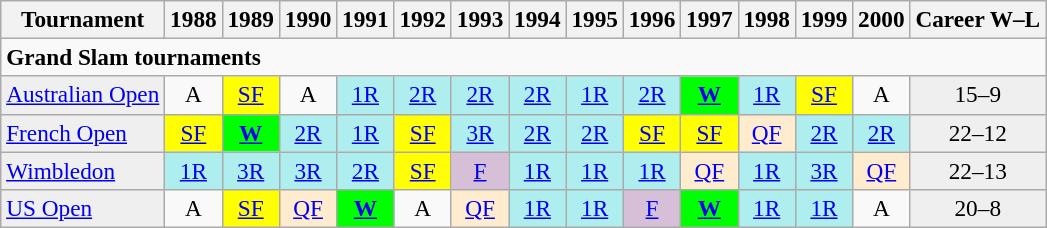<table class=wikitable style=text-align:center;font-size:97%>
<tr>
<th>Tournament</th>
<th>1988</th>
<th>1989</th>
<th>1990</th>
<th>1991</th>
<th>1992</th>
<th>1993</th>
<th>1994</th>
<th>1995</th>
<th>1996</th>
<th>1997</th>
<th>1998</th>
<th>1999</th>
<th>2000</th>
<th>Career W–L</th>
</tr>
<tr>
<td colspan=25 align=left><strong>Grand Slam tournaments</strong></td>
</tr>
<tr>
<td bgcolor=#EFEFEF align=left><a href='#'>Australian Open</a></td>
<td style="text-align:center;">A</td>
<td style="text-align:center; background:yellow;"><a href='#'>SF</a></td>
<td style="text-align:center;">A</td>
<td style="text-align:center; background:#afeeee;"><a href='#'>1R</a></td>
<td style="text-align:center; background:#afeeee;"><a href='#'>2R</a></td>
<td style="text-align:center; background:#afeeee;"><a href='#'>2R</a></td>
<td style="text-align:center; background:#afeeee;"><a href='#'>2R</a></td>
<td style="text-align:center; background:#afeeee;"><a href='#'>1R</a></td>
<td style="text-align:center; background:#afeeee;"><a href='#'>2R</a></td>
<td style="text-align:center; background:#0f0;"><a href='#'><strong>W</strong></a></td>
<td style="text-align:center; background:#afeeee;"><a href='#'>1R</a></td>
<td style="text-align:center; background:yellow;"><a href='#'>SF</a></td>
<td style="text-align:center;">A</td>
<td style="text-align:center; background:#efefef;">15–9</td>
</tr>
<tr>
<td bgcolor=#EFEFEF align=left><a href='#'>French Open</a></td>
<td style="text-align:center; background:yellow;"><a href='#'>SF</a></td>
<td style="text-align:center; background:#0f0;"><a href='#'><strong>W</strong></a></td>
<td style="text-align:center; background:#afeeee;"><a href='#'>2R</a></td>
<td style="text-align:center; background:#afeeee;"><a href='#'>1R</a></td>
<td style="text-align:center; background:yellow;"><a href='#'>SF</a></td>
<td style="text-align:center; background:#afeeee;"><a href='#'>3R</a></td>
<td style="text-align:center; background:#afeeee;"><a href='#'>2R</a></td>
<td style="text-align:center; background:#afeeee;"><a href='#'>2R</a></td>
<td style="text-align:center; background:yellow;"><a href='#'>SF</a></td>
<td style="text-align:center; background:yellow;"><a href='#'>SF</a></td>
<td style="text-align:center; background:#ffebcd;"><a href='#'>QF</a></td>
<td style="text-align:center; background:#afeeee;"><a href='#'>2R</a></td>
<td style="text-align:center; background:#afeeee;"><a href='#'>2R</a></td>
<td style="text-align:center; background:#efefef;">22–12</td>
</tr>
<tr>
<td bgcolor=#EFEFEF align=left><a href='#'>Wimbledon</a></td>
<td style="text-align:center; background:#afeeee;"><a href='#'>1R</a></td>
<td style="text-align:center; background:#afeeee;"><a href='#'>3R</a></td>
<td style="text-align:center; background:#afeeee;"><a href='#'>3R</a></td>
<td style="text-align:center; background:#afeeee;"><a href='#'>2R</a></td>
<td style="text-align:center; background:yellow;"><a href='#'>SF</a></td>
<td style="text-align:center; background:thistle;"><a href='#'>F</a></td>
<td style="text-align:center; background:#afeeee;"><a href='#'>1R</a></td>
<td style="text-align:center; background:#afeeee;"><a href='#'>1R</a></td>
<td style="text-align:center; background:#afeeee;"><a href='#'>1R</a></td>
<td style="text-align:center; background:#ffebcd;"><a href='#'>QF</a></td>
<td style="text-align:center; background:#afeeee;"><a href='#'>1R</a></td>
<td style="text-align:center; background:#afeeee;"><a href='#'>3R</a></td>
<td style="text-align:center; background:#ffebcd;"><a href='#'>QF</a></td>
<td style="text-align:center; background:#efefef;">22–13</td>
</tr>
<tr>
<td bgcolor=#EFEFEF align=left><a href='#'>US Open</a></td>
<td style="text-align:center;">A</td>
<td style="text-align:center; background:yellow;"><a href='#'>SF</a></td>
<td style="text-align:center; background:#ffebcd;"><a href='#'>QF</a></td>
<td style="text-align:center; background:#0f0;"><a href='#'><strong>W</strong></a></td>
<td style="text-align:center;">A</td>
<td style="text-align:center; background:#ffebcd;"><a href='#'>QF</a></td>
<td style="text-align:center; background:#afeeee;"><a href='#'>1R</a></td>
<td style="text-align:center; background:#afeeee;"><a href='#'>1R</a></td>
<td style="text-align:center; background:thistle;"><a href='#'>F</a></td>
<td style="text-align:center; background:#0f0;"><a href='#'><strong>W</strong></a></td>
<td style="text-align:center; background:#afeeee;"><a href='#'>1R</a></td>
<td style="text-align:center; background:#afeeee;"><a href='#'>1R</a></td>
<td style="text-align:center;">A</td>
<td style="text-align:center; background:#efefef;">20–8</td>
</tr>
</table>
